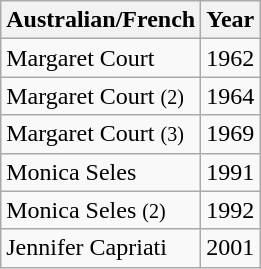<table class="wikitable">
<tr>
<th>Australian/French</th>
<th>Year</th>
</tr>
<tr>
<td> Margaret Court</td>
<td>1962</td>
</tr>
<tr>
<td> Margaret Court <small>(2)</small></td>
<td>1964</td>
</tr>
<tr>
<td> Margaret Court <small>(3)</small></td>
<td>1969</td>
</tr>
<tr>
<td> Monica Seles</td>
<td>1991</td>
</tr>
<tr>
<td> Monica Seles <small>(2)</small></td>
<td>1992</td>
</tr>
<tr>
<td> Jennifer Capriati</td>
<td>2001</td>
</tr>
</table>
